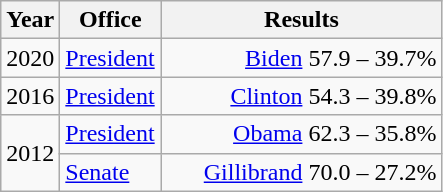<table class=wikitable>
<tr>
<th width="30">Year</th>
<th width="60">Office</th>
<th width="180">Results</th>
</tr>
<tr>
<td>2020</td>
<td><a href='#'>President</a></td>
<td align="right" ><a href='#'>Biden</a> 57.9 – 39.7%</td>
</tr>
<tr>
<td>2016</td>
<td><a href='#'>President</a></td>
<td align="right" ><a href='#'>Clinton</a> 54.3 – 39.8%</td>
</tr>
<tr>
<td rowspan="2">2012</td>
<td><a href='#'>President</a></td>
<td align="right" ><a href='#'>Obama</a> 62.3 – 35.8%</td>
</tr>
<tr>
<td><a href='#'>Senate</a></td>
<td align="right" ><a href='#'>Gillibrand</a> 70.0 – 27.2%</td>
</tr>
</table>
